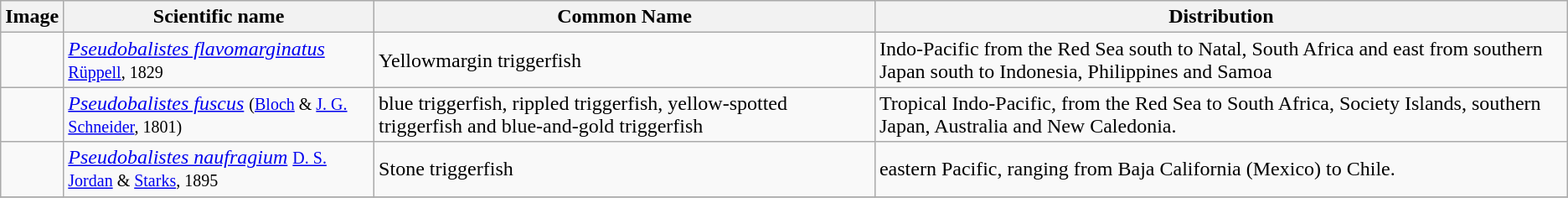<table class="wikitable">
<tr>
<th>Image</th>
<th>Scientific name</th>
<th>Common Name</th>
<th>Distribution</th>
</tr>
<tr>
<td></td>
<td><em><a href='#'>Pseudobalistes flavomarginatus</a></em> <small><a href='#'>Rüppell</a>, 1829</small></td>
<td>Yellowmargin triggerfish</td>
<td>Indo-Pacific from the Red Sea south to Natal, South Africa and east from southern Japan south to Indonesia, Philippines and Samoa</td>
</tr>
<tr>
<td></td>
<td><em><a href='#'>Pseudobalistes fuscus</a></em> <small>(<a href='#'>Bloch</a> & <a href='#'>J. G. Schneider</a>, 1801)</small></td>
<td>blue triggerfish, rippled triggerfish, yellow-spotted triggerfish and blue-and-gold triggerfish</td>
<td>Tropical Indo-Pacific, from the Red Sea to South Africa, Society Islands, southern Japan, Australia and New Caledonia.</td>
</tr>
<tr>
<td></td>
<td><em><a href='#'>Pseudobalistes naufragium</a></em> <small><a href='#'>D. S. Jordan</a> & <a href='#'>Starks</a>, 1895</small></td>
<td>Stone triggerfish</td>
<td>eastern Pacific, ranging from Baja California (Mexico) to Chile.</td>
</tr>
<tr>
</tr>
</table>
